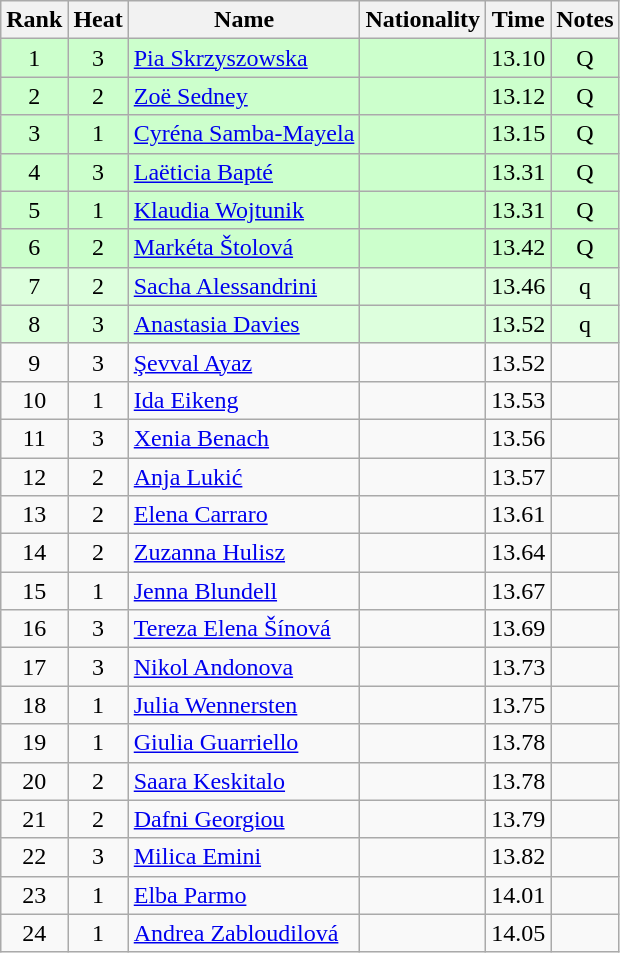<table class="wikitable sortable" style="text-align:center;">
<tr>
<th>Rank</th>
<th>Heat</th>
<th>Name</th>
<th>Nationality</th>
<th>Time</th>
<th>Notes</th>
</tr>
<tr bgcolor=ccffcc>
<td>1</td>
<td>3</td>
<td align=left><a href='#'>Pia Skrzyszowska</a></td>
<td align=left></td>
<td>13.10</td>
<td>Q</td>
</tr>
<tr bgcolor=ccffcc>
<td>2</td>
<td>2</td>
<td align=left><a href='#'>Zoë Sedney</a></td>
<td align=left></td>
<td>13.12</td>
<td>Q</td>
</tr>
<tr bgcolor=ccffcc>
<td>3</td>
<td>1</td>
<td align=left><a href='#'>Cyréna Samba-Mayela</a></td>
<td align=left></td>
<td>13.15</td>
<td>Q</td>
</tr>
<tr bgcolor=ccffcc>
<td>4</td>
<td>3</td>
<td align=left><a href='#'>Laëticia Bapté</a></td>
<td align=left></td>
<td>13.31</td>
<td>Q</td>
</tr>
<tr bgcolor=ccffcc>
<td>5</td>
<td>1</td>
<td align=left><a href='#'>Klaudia Wojtunik</a></td>
<td align=left></td>
<td>13.31</td>
<td>Q</td>
</tr>
<tr bgcolor=ccffcc>
<td>6</td>
<td>2</td>
<td align=left><a href='#'>Markéta Štolová</a></td>
<td align=left></td>
<td>13.42</td>
<td>Q</td>
</tr>
<tr bgcolor=ddffdd>
<td>7</td>
<td>2</td>
<td align=left><a href='#'>Sacha Alessandrini</a></td>
<td align=left></td>
<td>13.46</td>
<td>q</td>
</tr>
<tr bgcolor=ddffdd>
<td>8</td>
<td>3</td>
<td align=left><a href='#'>Anastasia Davies</a></td>
<td align=left></td>
<td>13.52</td>
<td>q</td>
</tr>
<tr>
<td>9</td>
<td>3</td>
<td align=left><a href='#'>Şevval Ayaz</a></td>
<td align=left></td>
<td>13.52</td>
<td></td>
</tr>
<tr>
<td>10</td>
<td>1</td>
<td align=left><a href='#'>Ida Eikeng</a></td>
<td align=left></td>
<td>13.53</td>
<td></td>
</tr>
<tr>
<td>11</td>
<td>3</td>
<td align=left><a href='#'>Xenia Benach</a></td>
<td align=left></td>
<td>13.56</td>
<td></td>
</tr>
<tr>
<td>12</td>
<td>2</td>
<td align=left><a href='#'>Anja Lukić</a></td>
<td align=left></td>
<td>13.57</td>
<td></td>
</tr>
<tr>
<td>13</td>
<td>2</td>
<td align=left><a href='#'>Elena Carraro</a></td>
<td align=left></td>
<td>13.61</td>
<td></td>
</tr>
<tr>
<td>14</td>
<td>2</td>
<td align=left><a href='#'>Zuzanna Hulisz</a></td>
<td align=left></td>
<td>13.64</td>
<td></td>
</tr>
<tr>
<td>15</td>
<td>1</td>
<td align=left><a href='#'>Jenna Blundell</a></td>
<td align=left></td>
<td>13.67</td>
<td></td>
</tr>
<tr>
<td>16</td>
<td>3</td>
<td align=left><a href='#'>Tereza Elena Šínová</a></td>
<td align=left></td>
<td>13.69</td>
<td></td>
</tr>
<tr>
<td>17</td>
<td>3</td>
<td align=left><a href='#'>Nikol Andonova</a></td>
<td align=left></td>
<td>13.73</td>
<td></td>
</tr>
<tr>
<td>18</td>
<td>1</td>
<td align=left><a href='#'>Julia Wennersten</a></td>
<td align=left></td>
<td>13.75</td>
<td></td>
</tr>
<tr>
<td>19</td>
<td>1</td>
<td align=left><a href='#'>Giulia Guarriello</a></td>
<td align=left></td>
<td>13.78</td>
<td></td>
</tr>
<tr>
<td>20</td>
<td>2</td>
<td align=left><a href='#'>Saara Keskitalo</a></td>
<td align=left></td>
<td>13.78</td>
<td></td>
</tr>
<tr>
<td>21</td>
<td>2</td>
<td align=left><a href='#'>Dafni Georgiou</a></td>
<td align=left></td>
<td>13.79</td>
<td></td>
</tr>
<tr>
<td>22</td>
<td>3</td>
<td align=left><a href='#'>Milica Emini</a></td>
<td align=left></td>
<td>13.82</td>
<td></td>
</tr>
<tr>
<td>23</td>
<td>1</td>
<td align=left><a href='#'>Elba Parmo</a></td>
<td align=left></td>
<td>14.01</td>
<td></td>
</tr>
<tr>
<td>24</td>
<td>1</td>
<td align=left><a href='#'>Andrea Zabloudilová</a></td>
<td align=left></td>
<td>14.05</td>
<td></td>
</tr>
</table>
